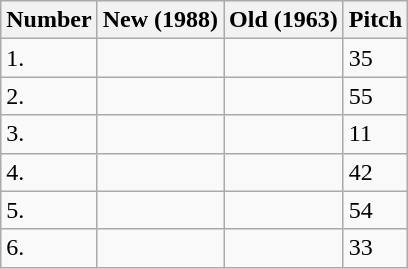<table class="wikitable" style="font-family:MPH 2B Damase">
<tr>
<th>Number</th>
<th>New (1988)</th>
<th>Old (1963)</th>
<th>Pitch</th>
</tr>
<tr ---->
<td>1.</td>
<td></td>
<td></td>
<td>35</td>
</tr>
<tr ---->
<td>2.</td>
<td></td>
<td></td>
<td>55</td>
</tr>
<tr ---->
<td>3.</td>
<td></td>
<td></td>
<td>11</td>
</tr>
<tr ---->
<td>4.</td>
<td></td>
<td></td>
<td>42</td>
</tr>
<tr ---->
<td>5.</td>
<td></td>
<td></td>
<td>54</td>
</tr>
<tr ---->
<td>6.</td>
<td></td>
<td></td>
<td>33</td>
</tr>
</table>
